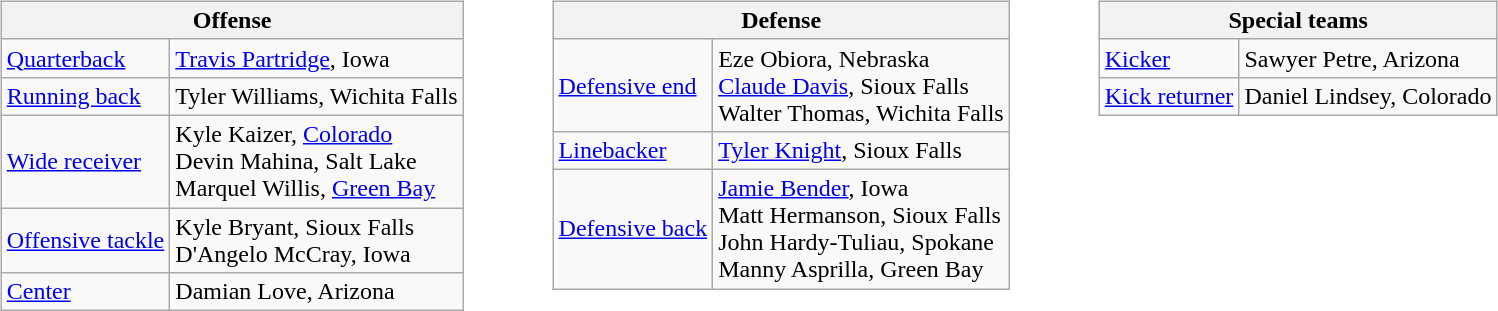<table border=0>
<tr valign="top">
<td><br><table class="wikitable">
<tr>
<th colspan="2">Offense</th>
</tr>
<tr>
<td><a href='#'>Quarterback</a></td>
<td><a href='#'>Travis Partridge</a>, Iowa</td>
</tr>
<tr>
<td><a href='#'>Running back</a></td>
<td>Tyler Williams, Wichita Falls</td>
</tr>
<tr>
<td><a href='#'>Wide receiver</a></td>
<td>Kyle Kaizer, <a href='#'>Colorado</a><br>Devin Mahina, Salt Lake<br>Marquel Willis, <a href='#'>Green Bay</a></td>
</tr>
<tr>
<td><a href='#'>Offensive tackle</a></td>
<td>Kyle Bryant, Sioux Falls<br>D'Angelo McCray, Iowa</td>
</tr>
<tr>
<td><a href='#'>Center</a></td>
<td>Damian Love, Arizona</td>
</tr>
</table>
</td>
<td style="padding-left:40px;"><br><table class="wikitable">
<tr>
<th colspan="2">Defense</th>
</tr>
<tr>
<td><a href='#'>Defensive end</a></td>
<td>Eze Obiora, Nebraska<br><a href='#'>Claude Davis</a>, Sioux Falls<br>Walter Thomas, Wichita Falls</td>
</tr>
<tr>
<td><a href='#'>Linebacker</a></td>
<td><a href='#'>Tyler Knight</a>, Sioux Falls</td>
</tr>
<tr>
<td><a href='#'>Defensive back</a></td>
<td><a href='#'>Jamie Bender</a>, Iowa<br>Matt Hermanson, Sioux Falls<br>John Hardy-Tuliau, Spokane<br>Manny Asprilla, Green Bay</td>
</tr>
</table>
</td>
<td style="padding-left:40px;"><br><table class="wikitable">
<tr>
<th colspan="6">Special teams</th>
</tr>
<tr>
<td><a href='#'>Kicker</a></td>
<td>Sawyer Petre, Arizona</td>
</tr>
<tr>
<td><a href='#'>Kick returner</a></td>
<td>Daniel Lindsey, Colorado</td>
</tr>
</table>
</td>
</tr>
</table>
